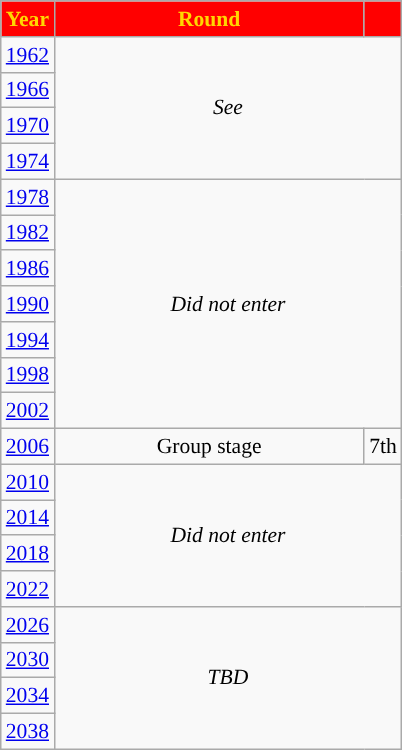<table class="wikitable" style="text-align: center; font-size:90%">
<tr style="color:gold;">
<th style="background:#FF0000;">Year</th>
<th style="background:#FF0000; width:200px">Round</th>
<th style="background:#FF0000;"></th>
</tr>
<tr>
<td><a href='#'>1962</a></td>
<td colspan="2" rowspan="4"><em>See </em></td>
</tr>
<tr>
<td><a href='#'>1966</a></td>
</tr>
<tr>
<td><a href='#'>1970</a></td>
</tr>
<tr>
<td><a href='#'>1974</a></td>
</tr>
<tr>
<td><a href='#'>1978</a></td>
<td colspan="2" rowspan="7"><em>Did not enter</em></td>
</tr>
<tr>
<td><a href='#'>1982</a></td>
</tr>
<tr>
<td><a href='#'>1986</a></td>
</tr>
<tr>
<td><a href='#'>1990</a></td>
</tr>
<tr>
<td><a href='#'>1994</a></td>
</tr>
<tr>
<td><a href='#'>1998</a></td>
</tr>
<tr>
<td><a href='#'>2002</a></td>
</tr>
<tr>
<td><a href='#'>2006</a></td>
<td>Group stage</td>
<td>7th</td>
</tr>
<tr>
<td><a href='#'>2010</a></td>
<td colspan="2" rowspan="4"><em>Did not enter</em></td>
</tr>
<tr>
<td><a href='#'>2014</a></td>
</tr>
<tr>
<td><a href='#'>2018</a></td>
</tr>
<tr>
<td><a href='#'>2022</a></td>
</tr>
<tr>
<td><a href='#'>2026</a></td>
<td colspan="2" rowspan="4"><em>TBD</em></td>
</tr>
<tr>
<td><a href='#'>2030</a></td>
</tr>
<tr>
<td><a href='#'>2034</a></td>
</tr>
<tr>
<td><a href='#'>2038</a></td>
</tr>
</table>
